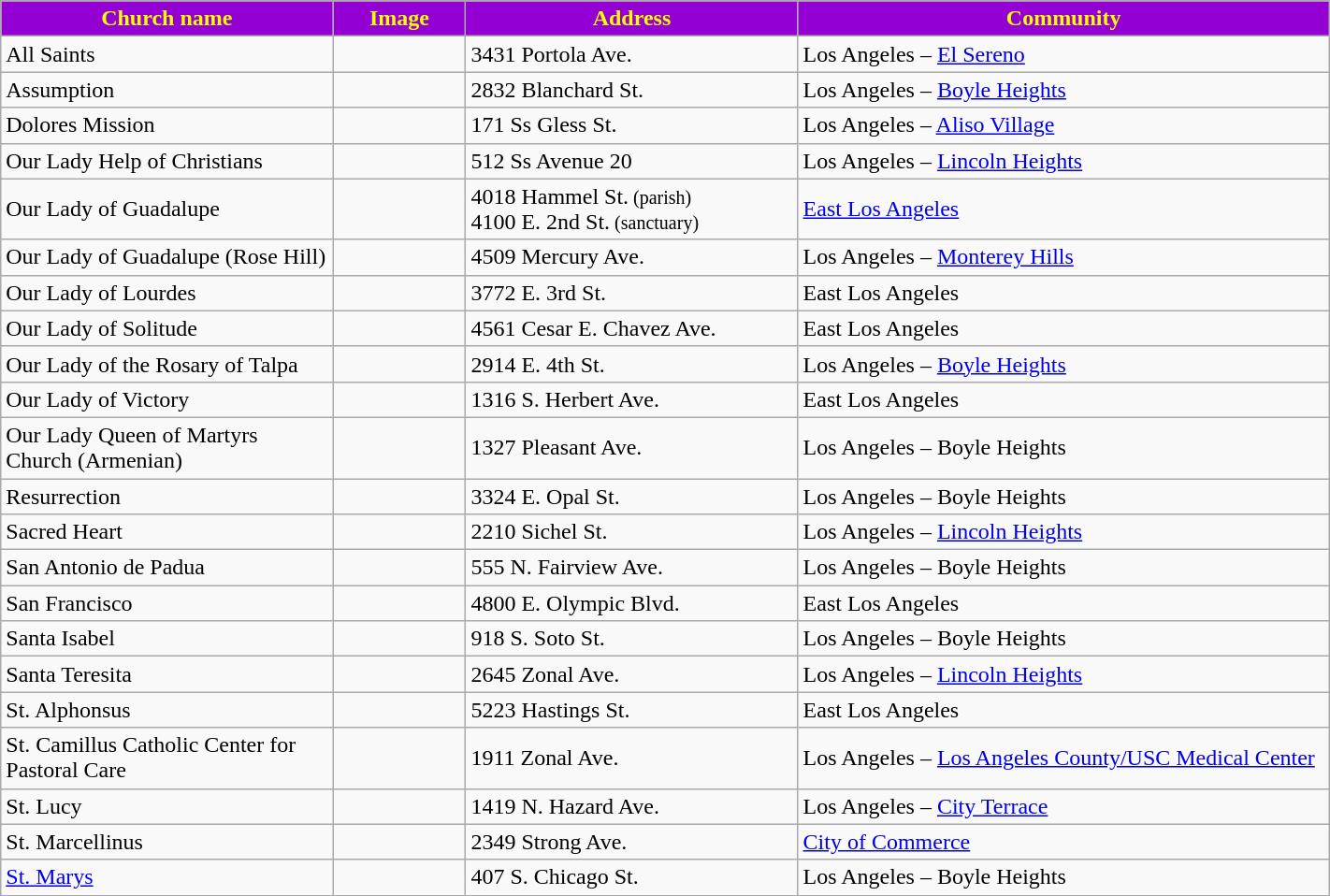<table class="wikitable sortable" style="width:75%">
<tr>
<th style="background:darkviolet; color:yellow;" width="25%"><strong>Church name</strong></th>
<th style="background:darkviolet; color:yellow;" width="10%"><strong>Image</strong></th>
<th style="background:darkviolet; color:yellow;" width="25%"><strong>Address</strong></th>
<th style="background:darkviolet; color:yellow;" width="15"><strong>Community</strong></th>
</tr>
<tr>
<td>All Saints</td>
<td></td>
<td>3431 Portola Ave. <small></small></td>
<td>Los Angeles – <a href='#'>El Sereno</a></td>
</tr>
<tr>
<td>Assumption</td>
<td></td>
<td>2832 Blanchard St. <small></small></td>
<td>Los Angeles – <a href='#'>Boyle Heights</a></td>
</tr>
<tr>
<td>Dolores Mission</td>
<td></td>
<td>171 Ss Gless St. <small></small></td>
<td>Los Angeles – <a href='#'>Aliso Village</a></td>
</tr>
<tr>
<td>Our Lady Help of Christians</td>
<td></td>
<td>512 Ss Avenue 20 <small></small></td>
<td>Los Angeles – <a href='#'>Lincoln Heights</a></td>
</tr>
<tr>
<td>Our Lady of Guadalupe</td>
<td></td>
<td>4018 Hammel St.<small> (parish) </small><br>4100 E. 2nd St.<small> (sanctuary) </small></td>
<td><a href='#'>East Los Angeles</a></td>
</tr>
<tr>
<td>Our Lady of Guadalupe (Rose Hill)</td>
<td></td>
<td>4509 Mercury Ave. <small></small></td>
<td>Los Angeles – <a href='#'>Monterey Hills</a></td>
</tr>
<tr>
<td>Our Lady of Lourdes</td>
<td></td>
<td>3772 E. 3rd St. <small></small></td>
<td>East Los Angeles</td>
</tr>
<tr>
<td>Our Lady of Solitude</td>
<td></td>
<td>4561 Cesar E. Chavez Ave. <small></small></td>
<td>East Los Angeles</td>
</tr>
<tr>
<td>Our Lady of the Rosary of Talpa</td>
<td></td>
<td>2914 E. 4th St. <small></small></td>
<td>Los Angeles – <a href='#'>Boyle Heights</a></td>
</tr>
<tr>
<td>Our Lady of Victory</td>
<td></td>
<td>1316 S. Herbert Ave. <small></small></td>
<td>East Los Angeles</td>
</tr>
<tr>
<td>Our Lady Queen of Martyrs Church (Armenian)</td>
<td></td>
<td>1327 Pleasant Ave. <small></small></td>
<td>Los Angeles – Boyle Heights</td>
</tr>
<tr>
<td>Resurrection</td>
<td></td>
<td>3324 E. Opal St. <small></small></td>
<td>Los Angeles – Boyle Heights</td>
</tr>
<tr>
<td>Sacred Heart</td>
<td></td>
<td>2210 Sichel St. <small></small></td>
<td>Los Angeles – <a href='#'>Lincoln Heights</a></td>
</tr>
<tr>
<td>San Antonio de Padua</td>
<td></td>
<td>555 N. Fairview Ave. <small></small></td>
<td>Los Angeles – Boyle Heights</td>
</tr>
<tr>
<td>San Francisco</td>
<td></td>
<td>4800 E. Olympic Blvd. <small></small></td>
<td>East Los Angeles</td>
</tr>
<tr>
<td>Santa Isabel</td>
<td></td>
<td>918 S. Soto St. <small></small></td>
<td>Los Angeles – Boyle Heights</td>
</tr>
<tr>
<td>Santa Teresita</td>
<td></td>
<td>2645 Zonal Ave. <small></small></td>
<td>Los Angeles – <a href='#'>Lincoln Heights</a></td>
</tr>
<tr>
<td>St. Alphonsus</td>
<td></td>
<td>5223 Hastings St. <small></small></td>
<td>East Los Angeles</td>
</tr>
<tr>
<td>St. Camillus Catholic Center for Pastoral Care</td>
<td></td>
<td>1911 Zonal Ave. <small></small></td>
<td>Los Angeles – <a href='#'>Los Angeles County/USC Medical Center</a></td>
</tr>
<tr>
<td>St. Lucy</td>
<td></td>
<td>1419 N. Hazard Ave. <small></small></td>
<td>Los Angeles – <a href='#'>City Terrace</a></td>
</tr>
<tr>
<td>St. Marcellinus</td>
<td></td>
<td>2349 Strong Ave. <small></small></td>
<td><a href='#'>City of Commerce</a></td>
</tr>
<tr>
<td><a href='#'>St. Marys</a></td>
<td></td>
<td>407 S. Chicago St. <small></small></td>
<td>Los Angeles – Boyle Heights</td>
</tr>
<tr ->
</tr>
</table>
